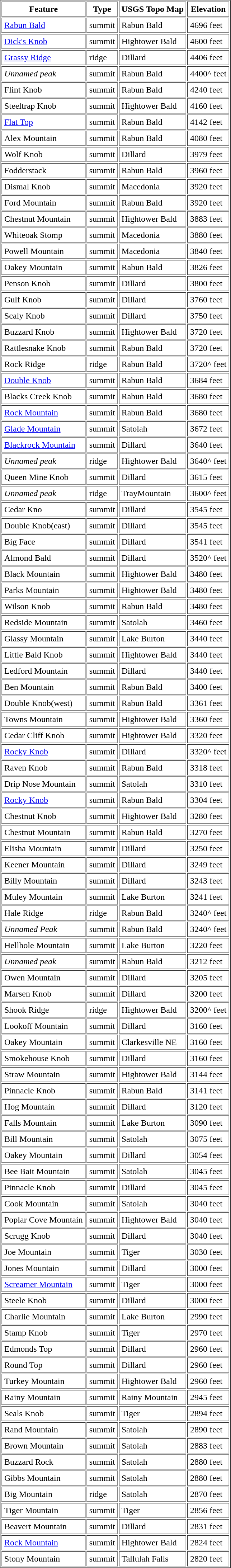<table border="1" cellpadding="4">
<tr>
<th>Feature</th>
<th>Type</th>
<th>USGS Topo Map</th>
<th>Elevation</th>
</tr>
<tr>
<td><a href='#'>Rabun Bald</a></td>
<td>summit</td>
<td>Rabun Bald</td>
<td>4696 feet</td>
</tr>
<tr>
<td><a href='#'>Dick's Knob</a></td>
<td>summit</td>
<td>Hightower Bald</td>
<td>4600 feet</td>
</tr>
<tr>
<td><a href='#'>Grassy Ridge</a></td>
<td>ridge</td>
<td>Dillard</td>
<td>4406 feet</td>
</tr>
<tr>
<td><em>Unnamed peak</em></td>
<td>summit</td>
<td>Rabun Bald</td>
<td>4400^ feet</td>
</tr>
<tr>
<td>Flint Knob</td>
<td>summit</td>
<td>Rabun Bald</td>
<td>4240 feet</td>
</tr>
<tr>
<td>Steeltrap Knob</td>
<td>summit</td>
<td>Hightower Bald</td>
<td>4160 feet</td>
</tr>
<tr>
<td><a href='#'>Flat Top</a></td>
<td>summit</td>
<td>Rabun Bald</td>
<td>4142 feet</td>
</tr>
<tr>
<td>Alex Mountain</td>
<td>summit</td>
<td>Rabun Bald</td>
<td>4080 feet</td>
</tr>
<tr>
<td>Wolf Knob</td>
<td>summit</td>
<td>Dillard</td>
<td>3979 feet</td>
</tr>
<tr>
<td>Fodderstack</td>
<td>summit</td>
<td>Rabun Bald</td>
<td>3960 feet</td>
</tr>
<tr>
<td>Dismal Knob</td>
<td>summit</td>
<td>Macedonia</td>
<td>3920 feet</td>
</tr>
<tr>
<td>Ford Mountain</td>
<td>summit</td>
<td>Rabun Bald</td>
<td>3920 feet</td>
</tr>
<tr>
<td>Chestnut Mountain</td>
<td>summit</td>
<td>Hightower Bald</td>
<td>3883 feet</td>
</tr>
<tr>
<td>Whiteoak Stomp</td>
<td>summit</td>
<td>Macedonia</td>
<td>3880 feet</td>
</tr>
<tr>
<td>Powell Mountain</td>
<td>summit</td>
<td>Macedonia</td>
<td>3840 feet</td>
</tr>
<tr>
<td>Oakey Mountain</td>
<td>summit</td>
<td>Rabun Bald</td>
<td>3826 feet</td>
</tr>
<tr>
<td>Penson Knob</td>
<td>summit</td>
<td>Dillard</td>
<td>3800 feet</td>
</tr>
<tr>
<td>Gulf Knob</td>
<td>summit</td>
<td>Dillard</td>
<td>3760 feet</td>
</tr>
<tr>
<td>Scaly Knob</td>
<td>summit</td>
<td>Dillard</td>
<td>3750 feet</td>
</tr>
<tr>
<td>Buzzard Knob</td>
<td>summit</td>
<td>Hightower Bald</td>
<td>3720 feet</td>
</tr>
<tr>
<td>Rattlesnake Knob</td>
<td>summit</td>
<td>Rabun Bald</td>
<td>3720 feet</td>
</tr>
<tr>
<td>Rock Ridge</td>
<td>ridge</td>
<td>Rabun Bald</td>
<td>3720^ feet</td>
</tr>
<tr>
<td><a href='#'>Double Knob</a></td>
<td>summit</td>
<td>Rabun Bald</td>
<td>3684 feet</td>
</tr>
<tr>
<td>Blacks Creek Knob</td>
<td>summit</td>
<td>Rabun Bald</td>
<td>3680 feet</td>
</tr>
<tr>
<td><a href='#'>Rock Mountain</a></td>
<td>summit</td>
<td>Rabun Bald</td>
<td>3680 feet</td>
</tr>
<tr>
<td><a href='#'>Glade Mountain</a></td>
<td>summit</td>
<td>Satolah</td>
<td>3672 feet</td>
</tr>
<tr>
<td><a href='#'>Blackrock Mountain</a></td>
<td>summit</td>
<td>Dillard</td>
<td>3640 feet</td>
</tr>
<tr>
<td><em>Unnamed peak</em></td>
<td>ridge</td>
<td>Hightower Bald</td>
<td>3640^ feet</td>
</tr>
<tr>
<td>Queen Mine Knob</td>
<td>summit</td>
<td>Dillard</td>
<td>3615 feet</td>
</tr>
<tr>
<td><em>Unnamed peak</em></td>
<td>ridge</td>
<td>TrayMountain</td>
<td>3600^ feet</td>
</tr>
<tr>
<td>Cedar Kno</td>
<td>summit</td>
<td>Dillard</td>
<td>3545 feet</td>
</tr>
<tr>
<td>Double Knob(east)</td>
<td>summit</td>
<td>Dillard</td>
<td>3545 feet</td>
</tr>
<tr>
<td>Big Face</td>
<td>summit</td>
<td>Dillard</td>
<td>3541 feet</td>
</tr>
<tr>
<td>Almond Bald</td>
<td>summit</td>
<td>Dillard</td>
<td>3520^ feet</td>
</tr>
<tr>
<td>Black Mountain</td>
<td>summit</td>
<td>Hightower Bald</td>
<td>3480 feet</td>
</tr>
<tr>
<td>Parks Mountain</td>
<td>summit</td>
<td>Hightower Bald</td>
<td>3480 feet</td>
</tr>
<tr>
<td>Wilson Knob</td>
<td>summit</td>
<td>Rabun Bald</td>
<td>3480 feet</td>
</tr>
<tr>
<td>Redside Mountain</td>
<td>summit</td>
<td>Satolah</td>
<td>3460 feet</td>
</tr>
<tr>
<td>Glassy Mountain</td>
<td>summit</td>
<td>Lake Burton</td>
<td>3440 feet</td>
</tr>
<tr>
<td>Little Bald Knob</td>
<td>summit</td>
<td>Hightower Bald</td>
<td>3440 feet</td>
</tr>
<tr>
<td>Ledford Mountain</td>
<td>summit</td>
<td>Dillard</td>
<td>3440 feet</td>
</tr>
<tr>
<td>Ben Mountain</td>
<td>summit</td>
<td>Rabun Bald</td>
<td>3400 feet</td>
</tr>
<tr>
<td>Double Knob(west)</td>
<td>summit</td>
<td>Rabun Bald</td>
<td>3361 feet</td>
</tr>
<tr>
<td>Towns Mountain</td>
<td>summit</td>
<td>Hightower Bald</td>
<td>3360 feet</td>
</tr>
<tr>
<td>Cedar Cliff Knob</td>
<td>summit</td>
<td>Hightower Bald</td>
<td>3320 feet</td>
</tr>
<tr>
<td><a href='#'>Rocky Knob</a></td>
<td>summit</td>
<td>Dillard</td>
<td>3320^ feet</td>
</tr>
<tr>
<td>Raven Knob</td>
<td>summit</td>
<td>Rabun Bald</td>
<td>3318 feet</td>
</tr>
<tr>
<td>Drip Nose Mountain</td>
<td>summit</td>
<td>Satolah</td>
<td>3310 feet</td>
</tr>
<tr>
<td><a href='#'>Rocky Knob</a></td>
<td>summit</td>
<td>Rabun Bald</td>
<td>3304 feet</td>
</tr>
<tr>
<td>Chestnut Knob</td>
<td>summit</td>
<td>Hightower Bald</td>
<td>3280 feet</td>
</tr>
<tr>
<td>Chestnut Mountain</td>
<td>summit</td>
<td>Rabun Bald</td>
<td>3270 feet</td>
</tr>
<tr>
<td>Elisha Mountain</td>
<td>summit</td>
<td>Dillard</td>
<td>3250 feet</td>
</tr>
<tr>
<td>Keener Mountain</td>
<td>summit</td>
<td>Dillard</td>
<td>3249 feet</td>
</tr>
<tr>
<td>Billy Mountain</td>
<td>summit</td>
<td>Dillard</td>
<td>3243 feet</td>
</tr>
<tr>
<td>Muley Mountain</td>
<td>summit</td>
<td>Lake Burton</td>
<td>3241 feet</td>
</tr>
<tr>
<td>Hale Ridge</td>
<td>ridge</td>
<td>Rabun Bald</td>
<td>3240^ feet</td>
</tr>
<tr>
<td><em>Unnamed Peak</em></td>
<td>summit</td>
<td>Rabun Bald</td>
<td>3240^ feet</td>
</tr>
<tr>
<td>Hellhole Mountain</td>
<td>summit</td>
<td>Lake Burton</td>
<td>3220 feet</td>
</tr>
<tr>
<td><em>Unnamed peak</em></td>
<td>summit</td>
<td>Rabun Bald</td>
<td>3212 feet</td>
</tr>
<tr>
<td>Owen Mountain</td>
<td>summit</td>
<td>Dillard</td>
<td>3205 feet</td>
</tr>
<tr>
<td>Marsen Knob</td>
<td>summit</td>
<td>Dillard</td>
<td>3200 feet</td>
</tr>
<tr>
<td>Shook Ridge</td>
<td>ridge</td>
<td>Hightower Bald</td>
<td>3200^ feet</td>
</tr>
<tr>
<td>Lookoff Mountain</td>
<td>summit</td>
<td>Dillard</td>
<td>3160 feet</td>
</tr>
<tr>
<td>Oakey Mountain</td>
<td>summit</td>
<td>Clarkesville NE</td>
<td>3160 feet</td>
</tr>
<tr>
<td>Smokehouse Knob</td>
<td>summit</td>
<td>Dillard</td>
<td>3160 feet</td>
</tr>
<tr>
<td>Straw Mountain</td>
<td>summit</td>
<td>Hightower Bald</td>
<td>3144 feet</td>
</tr>
<tr>
<td>Pinnacle Knob</td>
<td>summit</td>
<td>Rabun Bald</td>
<td>3141 feet</td>
</tr>
<tr>
<td>Hog Mountain</td>
<td>summit</td>
<td>Dillard</td>
<td>3120 feet</td>
</tr>
<tr>
<td>Falls Mountain</td>
<td>summit</td>
<td>Lake Burton</td>
<td>3090 feet</td>
</tr>
<tr>
<td>Bill Mountain</td>
<td>summit</td>
<td>Satolah</td>
<td>3075 feet</td>
</tr>
<tr>
<td>Oakey Mountain</td>
<td>summit</td>
<td>Dillard</td>
<td>3054 feet</td>
</tr>
<tr>
<td>Bee Bait Mountain</td>
<td>summit</td>
<td>Satolah</td>
<td>3045 feet</td>
</tr>
<tr>
<td>Pinnacle Knob</td>
<td>summit</td>
<td>Dillard</td>
<td>3045 feet</td>
</tr>
<tr>
<td>Cook Mountain</td>
<td>summit</td>
<td>Satolah</td>
<td>3040 feet</td>
</tr>
<tr>
<td>Poplar Cove Mountain</td>
<td>summit</td>
<td>Hightower Bald</td>
<td>3040 feet</td>
</tr>
<tr>
<td>Scrugg Knob</td>
<td>summit</td>
<td>Dillard</td>
<td>3040 feet</td>
</tr>
<tr>
<td>Joe Mountain</td>
<td>summit</td>
<td>Tiger</td>
<td>3030 feet</td>
</tr>
<tr>
<td>Jones Mountain</td>
<td>summit</td>
<td>Dillard</td>
<td>3000 feet</td>
</tr>
<tr>
<td><a href='#'>Screamer Mountain</a></td>
<td>summit</td>
<td>Tiger</td>
<td>3000 feet</td>
</tr>
<tr>
<td>Steele Knob</td>
<td>summit</td>
<td>Dillard</td>
<td>3000 feet</td>
</tr>
<tr>
<td>Charlie Mountain</td>
<td>summit</td>
<td>Lake Burton</td>
<td>2990 feet</td>
</tr>
<tr>
<td>Stamp Knob</td>
<td>summit</td>
<td>Tiger</td>
<td>2970 feet</td>
</tr>
<tr>
<td>Edmonds Top</td>
<td>summit</td>
<td>Dillard</td>
<td>2960 feet</td>
</tr>
<tr>
<td>Round Top</td>
<td>summit</td>
<td>Dillard</td>
<td>2960 feet</td>
</tr>
<tr>
<td>Turkey Mountain</td>
<td>summit</td>
<td>Hightower Bald</td>
<td>2960 feet</td>
</tr>
<tr>
<td>Rainy Mountain</td>
<td>summit</td>
<td>Rainy Mountain</td>
<td>2945 feet</td>
</tr>
<tr>
<td>Seals Knob</td>
<td>summit</td>
<td>Tiger</td>
<td>2894 feet</td>
</tr>
<tr>
<td>Rand Mountain</td>
<td>summit</td>
<td>Satolah</td>
<td>2890 feet</td>
</tr>
<tr>
<td>Brown Mountain</td>
<td>summit</td>
<td>Satolah</td>
<td>2883 feet</td>
</tr>
<tr>
<td>Buzzard Rock</td>
<td>summit</td>
<td>Satolah</td>
<td>2880 feet</td>
</tr>
<tr>
<td>Gibbs Mountain</td>
<td>summit</td>
<td>Satolah</td>
<td>2880 feet</td>
</tr>
<tr>
<td>Big Mountain</td>
<td>ridge</td>
<td>Satolah</td>
<td>2870 feet</td>
</tr>
<tr>
<td>Tiger Mountain</td>
<td>summit</td>
<td>Tiger</td>
<td>2856 feet</td>
</tr>
<tr>
<td>Beavert Mountain</td>
<td>summit</td>
<td>Dillard</td>
<td>2831 feet</td>
</tr>
<tr>
<td><a href='#'>Rock Mountain</a></td>
<td>summit</td>
<td>Hightower Bald</td>
<td>2824 feet</td>
</tr>
<tr>
<td>Stony Mountain</td>
<td>summit</td>
<td>Tallulah Falls</td>
<td>2820 feet</td>
</tr>
</table>
